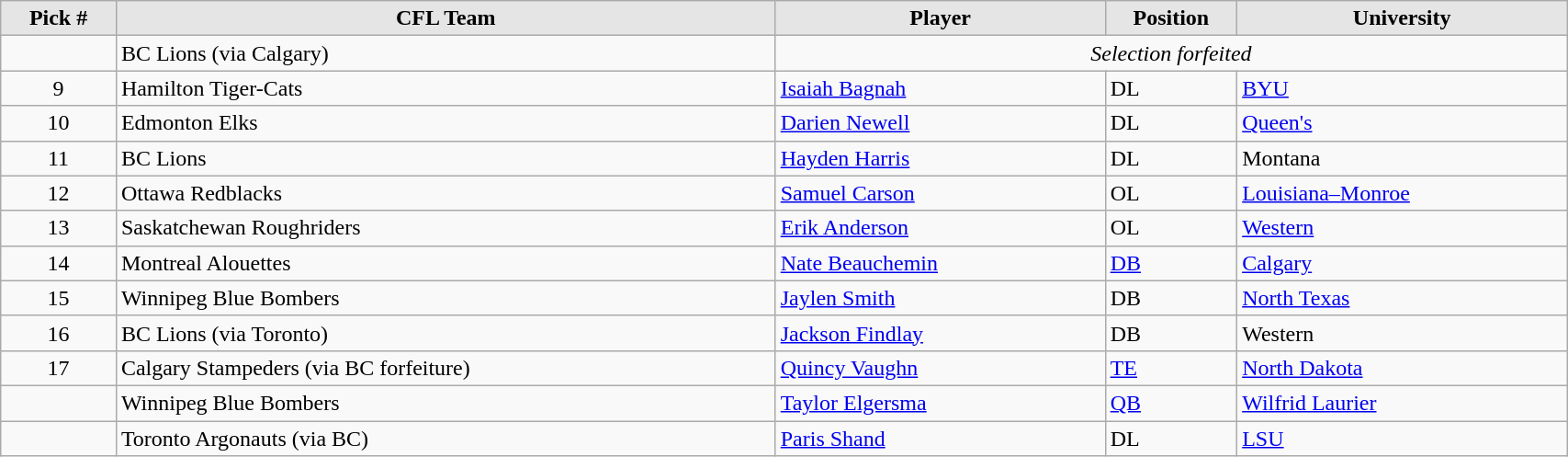<table class="wikitable" style="width: 90%">
<tr>
<th style="background:#E5E5E5;" width=7%>Pick #</th>
<th width=40% style="background:#E5E5E5;">CFL Team</th>
<th width=20% style="background:#E5E5E5;">Player</th>
<th width=8% style="background:#E5E5E5;">Position</th>
<th width=20% style="background:#E5E5E5;">University</th>
</tr>
<tr>
<td></td>
<td>BC Lions (via Calgary)</td>
<td colspan="3" style="text-align:center;"><em>Selection forfeited</em></td>
</tr>
<tr>
<td align=center>9</td>
<td>Hamilton Tiger-Cats</td>
<td><a href='#'>Isaiah Bagnah</a></td>
<td>DL</td>
<td><a href='#'>BYU</a></td>
</tr>
<tr>
<td align=center>10</td>
<td>Edmonton Elks</td>
<td><a href='#'>Darien Newell</a></td>
<td>DL</td>
<td><a href='#'>Queen's</a></td>
</tr>
<tr>
<td align=center>11</td>
<td>BC Lions</td>
<td><a href='#'>Hayden Harris</a></td>
<td>DL</td>
<td>Montana</td>
</tr>
<tr>
<td align=center>12</td>
<td>Ottawa Redblacks</td>
<td><a href='#'>Samuel Carson</a></td>
<td>OL</td>
<td><a href='#'>Louisiana–Monroe</a></td>
</tr>
<tr>
<td align=center>13</td>
<td>Saskatchewan Roughriders</td>
<td><a href='#'>Erik Anderson</a></td>
<td>OL</td>
<td><a href='#'>Western</a></td>
</tr>
<tr>
<td align=center>14</td>
<td>Montreal Alouettes</td>
<td><a href='#'>Nate Beauchemin</a></td>
<td><a href='#'>DB</a></td>
<td><a href='#'>Calgary</a></td>
</tr>
<tr>
<td align=center>15</td>
<td>Winnipeg Blue Bombers</td>
<td><a href='#'>Jaylen Smith</a></td>
<td>DB</td>
<td><a href='#'>North Texas</a></td>
</tr>
<tr>
<td align=center>16</td>
<td>BC Lions (via Toronto)</td>
<td><a href='#'>Jackson Findlay</a></td>
<td>DB</td>
<td>Western</td>
</tr>
<tr>
<td align=center>17</td>
<td>Calgary Stampeders (via BC forfeiture)</td>
<td><a href='#'>Quincy Vaughn</a></td>
<td><a href='#'>TE</a></td>
<td><a href='#'>North Dakota</a></td>
</tr>
<tr>
<td align=center></td>
<td>Winnipeg Blue Bombers</td>
<td><a href='#'>Taylor Elgersma</a></td>
<td><a href='#'>QB</a></td>
<td><a href='#'>Wilfrid Laurier</a></td>
</tr>
<tr>
<td align=center></td>
<td>Toronto Argonauts (via BC)</td>
<td><a href='#'>Paris Shand</a></td>
<td>DL</td>
<td><a href='#'>LSU</a></td>
</tr>
</table>
